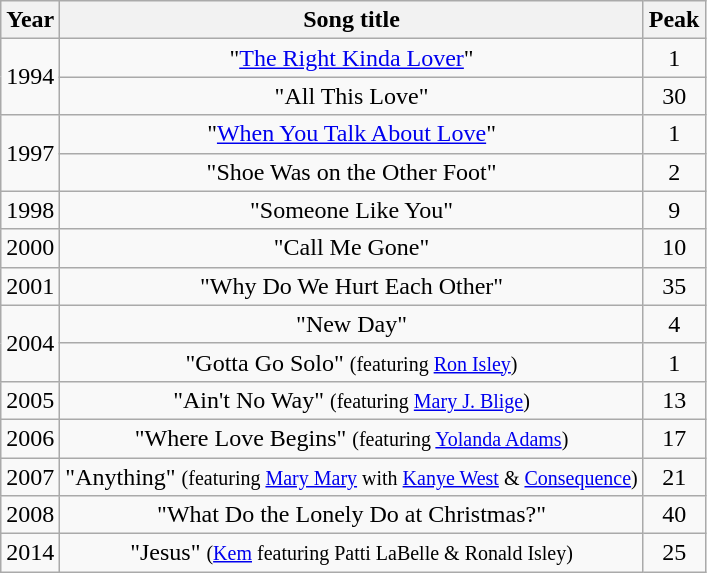<table class="wikitable" style="text-align:center;">
<tr>
<th>Year</th>
<th>Song title</th>
<th>Peak</th>
</tr>
<tr>
<td rowspan="2">1994</td>
<td>"<a href='#'>The Right Kinda Lover</a>"</td>
<td>1</td>
</tr>
<tr>
<td>"All This Love"</td>
<td>30</td>
</tr>
<tr>
<td rowspan="2">1997</td>
<td>"<a href='#'>When You Talk About Love</a>"</td>
<td>1</td>
</tr>
<tr>
<td>"Shoe Was on the Other Foot"</td>
<td>2</td>
</tr>
<tr>
<td>1998</td>
<td>"Someone Like You"</td>
<td>9</td>
</tr>
<tr>
<td>2000</td>
<td>"Call Me Gone"</td>
<td>10</td>
</tr>
<tr>
<td>2001</td>
<td>"Why Do We Hurt Each Other"</td>
<td>35</td>
</tr>
<tr>
<td rowspan="2">2004</td>
<td>"New Day"</td>
<td>4</td>
</tr>
<tr>
<td>"Gotta Go Solo" <small>(featuring <a href='#'>Ron Isley</a>)</small></td>
<td>1</td>
</tr>
<tr>
<td>2005</td>
<td>"Ain't No Way" <small>(featuring <a href='#'>Mary J. Blige</a>)</small></td>
<td>13</td>
</tr>
<tr>
<td>2006</td>
<td>"Where Love Begins" <small>(featuring <a href='#'>Yolanda Adams</a>)</small></td>
<td>17</td>
</tr>
<tr>
<td>2007</td>
<td>"Anything" <small>(featuring <a href='#'>Mary Mary</a> with <a href='#'>Kanye West</a> & <a href='#'>Consequence</a>)</small></td>
<td>21</td>
</tr>
<tr>
<td>2008</td>
<td>"What Do the Lonely Do at Christmas?"</td>
<td>40</td>
</tr>
<tr>
<td>2014</td>
<td>"Jesus" <small>(<a href='#'>Kem</a> featuring Patti LaBelle & Ronald Isley)</small></td>
<td>25</td>
</tr>
</table>
